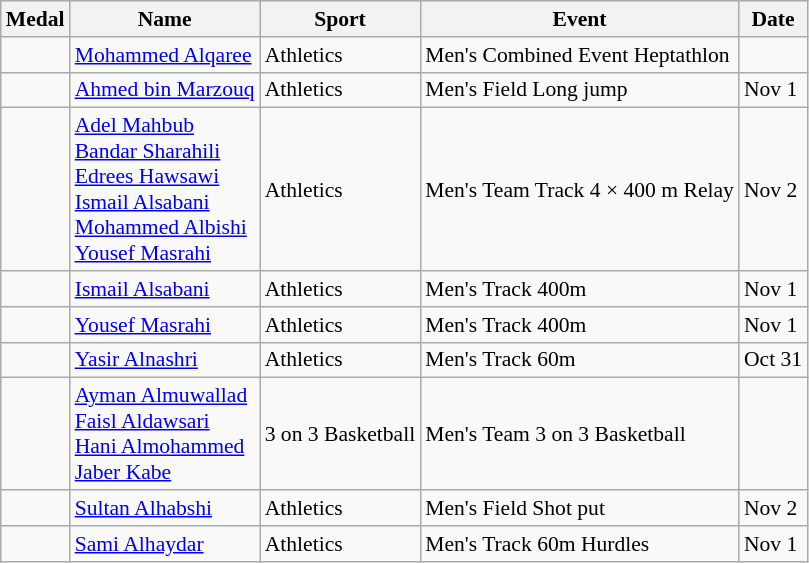<table class="wikitable sortable" style="font-size:90%">
<tr>
<th>Medal</th>
<th>Name</th>
<th>Sport</th>
<th>Event</th>
<th>Date</th>
</tr>
<tr>
<td></td>
<td><a href='#'>Mohammed Alqaree</a></td>
<td>Athletics</td>
<td>Men's Combined Event Heptathlon</td>
<td></td>
</tr>
<tr>
<td></td>
<td><a href='#'>Ahmed bin Marzouq</a></td>
<td>Athletics</td>
<td>Men's Field Long jump</td>
<td>Nov 1</td>
</tr>
<tr>
<td></td>
<td><a href='#'>Adel Mahbub</a><br><a href='#'>Bandar Sharahili</a><br><a href='#'>Edrees Hawsawi</a><br><a href='#'>Ismail Alsabani</a><br><a href='#'>Mohammed Albishi</a><br><a href='#'>Yousef Masrahi</a></td>
<td>Athletics</td>
<td>Men's Team Track 4 × 400 m Relay</td>
<td>Nov 2</td>
</tr>
<tr>
<td></td>
<td><a href='#'>Ismail Alsabani</a></td>
<td>Athletics</td>
<td>Men's Track 400m</td>
<td>Nov 1</td>
</tr>
<tr>
<td></td>
<td><a href='#'>Yousef Masrahi</a></td>
<td>Athletics</td>
<td>Men's Track 400m</td>
<td>Nov 1</td>
</tr>
<tr>
<td></td>
<td><a href='#'>Yasir Alnashri</a></td>
<td>Athletics</td>
<td>Men's Track 60m</td>
<td>Oct 31</td>
</tr>
<tr>
<td></td>
<td><a href='#'>Ayman Almuwallad</a><br><a href='#'>Faisl Aldawsari</a><br><a href='#'>Hani Almohammed</a><br><a href='#'>Jaber Kabe</a></td>
<td>3 on 3 Basketball</td>
<td>Men's Team 3 on 3 Basketball</td>
<td></td>
</tr>
<tr>
<td></td>
<td><a href='#'>Sultan Alhabshi</a></td>
<td>Athletics</td>
<td>Men's Field Shot put</td>
<td>Nov 2</td>
</tr>
<tr>
<td></td>
<td><a href='#'>Sami Alhaydar</a></td>
<td>Athletics</td>
<td>Men's Track 60m Hurdles</td>
<td>Nov 1</td>
</tr>
</table>
